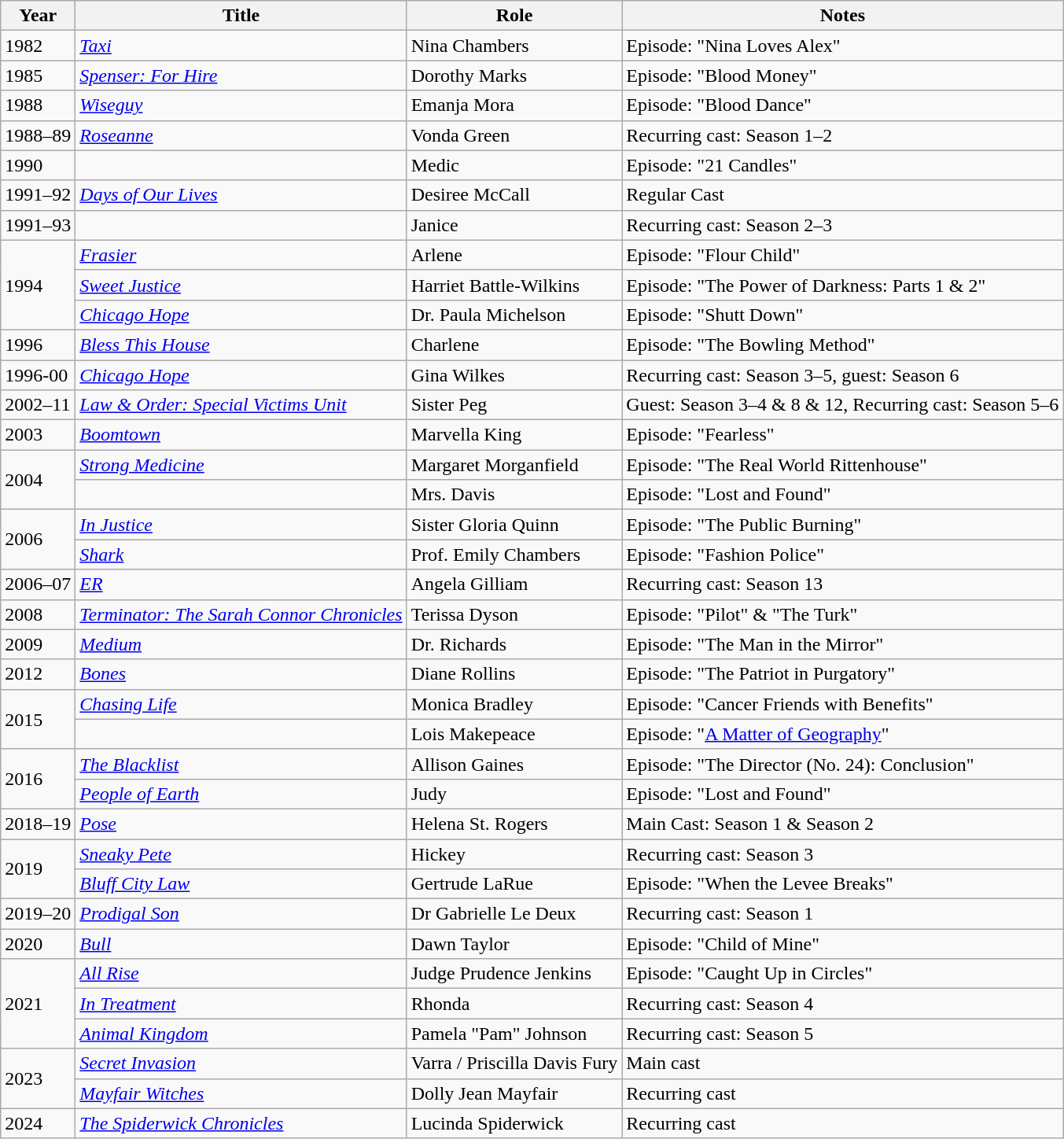<table class="wikitable sortable">
<tr>
<th>Year</th>
<th>Title</th>
<th>Role</th>
<th class="unsortable">Notes</th>
</tr>
<tr>
<td>1982</td>
<td><em><a href='#'>Taxi</a></em></td>
<td>Nina Chambers</td>
<td>Episode: "Nina Loves Alex"</td>
</tr>
<tr>
<td>1985</td>
<td><em><a href='#'>Spenser: For Hire</a></em></td>
<td>Dorothy Marks</td>
<td>Episode: "Blood Money"</td>
</tr>
<tr>
<td>1988</td>
<td><em><a href='#'>Wiseguy</a></em></td>
<td>Emanja Mora</td>
<td>Episode: "Blood Dance"</td>
</tr>
<tr>
<td>1988–89</td>
<td><em><a href='#'>Roseanne</a></em></td>
<td>Vonda Green</td>
<td>Recurring cast: Season 1–2</td>
</tr>
<tr>
<td>1990</td>
<td><em></em></td>
<td>Medic</td>
<td>Episode: "21 Candles"</td>
</tr>
<tr>
<td>1991–92</td>
<td><em><a href='#'>Days of Our Lives</a></em></td>
<td>Desiree McCall</td>
<td>Regular Cast</td>
</tr>
<tr>
<td>1991–93</td>
<td><em></em></td>
<td>Janice</td>
<td>Recurring cast: Season 2–3</td>
</tr>
<tr>
<td rowspan="3">1994</td>
<td><em><a href='#'>Frasier</a></em></td>
<td>Arlene</td>
<td>Episode: "Flour Child"</td>
</tr>
<tr>
<td><em><a href='#'>Sweet Justice</a></em></td>
<td>Harriet Battle-Wilkins</td>
<td>Episode: "The Power of Darkness: Parts 1 & 2"</td>
</tr>
<tr>
<td><em><a href='#'>Chicago Hope</a></em></td>
<td>Dr. Paula Michelson</td>
<td>Episode: "Shutt Down"</td>
</tr>
<tr>
<td>1996</td>
<td><em><a href='#'>Bless This House</a></em></td>
<td>Charlene</td>
<td>Episode: "The Bowling Method"</td>
</tr>
<tr>
<td>1996-00</td>
<td><em><a href='#'>Chicago Hope</a></em></td>
<td>Gina Wilkes</td>
<td>Recurring cast: Season 3–5, guest: Season 6</td>
</tr>
<tr>
<td>2002–11</td>
<td><em><a href='#'>Law & Order: Special Victims Unit</a></em></td>
<td>Sister Peg</td>
<td>Guest: Season 3–4 & 8 & 12, Recurring cast: Season 5–6</td>
</tr>
<tr>
<td>2003</td>
<td><em><a href='#'>Boomtown</a></em></td>
<td>Marvella King</td>
<td>Episode: "Fearless"</td>
</tr>
<tr>
<td rowspan="2">2004</td>
<td><em><a href='#'>Strong Medicine</a></em></td>
<td>Margaret Morganfield</td>
<td>Episode: "The Real World Rittenhouse"</td>
</tr>
<tr>
<td><em></em></td>
<td>Mrs. Davis</td>
<td>Episode: "Lost and Found"</td>
</tr>
<tr>
<td rowspan="2">2006</td>
<td><em><a href='#'>In Justice</a></em></td>
<td>Sister Gloria Quinn</td>
<td>Episode: "The Public Burning"</td>
</tr>
<tr>
<td><em><a href='#'>Shark</a></em></td>
<td>Prof. Emily Chambers</td>
<td>Episode: "Fashion Police"</td>
</tr>
<tr>
<td>2006–07</td>
<td><em><a href='#'>ER</a></em></td>
<td>Angela Gilliam</td>
<td>Recurring cast: Season 13</td>
</tr>
<tr>
<td>2008</td>
<td><em><a href='#'>Terminator: The Sarah Connor Chronicles</a></em></td>
<td>Terissa Dyson</td>
<td>Episode: "Pilot" & "The Turk"</td>
</tr>
<tr>
<td>2009</td>
<td><em><a href='#'>Medium</a></em></td>
<td>Dr. Richards</td>
<td>Episode: "The Man in the Mirror"</td>
</tr>
<tr>
<td>2012</td>
<td><em><a href='#'>Bones</a></em></td>
<td>Diane Rollins</td>
<td>Episode: "The Patriot in Purgatory"</td>
</tr>
<tr>
<td rowspan="2">2015</td>
<td><em><a href='#'>Chasing Life</a></em></td>
<td>Monica Bradley</td>
<td>Episode: "Cancer Friends with Benefits"</td>
</tr>
<tr>
<td><em></em></td>
<td>Lois Makepeace</td>
<td>Episode: "<a href='#'>A Matter of Geography</a>"</td>
</tr>
<tr>
<td rowspan="2">2016</td>
<td><em><a href='#'>The Blacklist</a></em></td>
<td>Allison Gaines</td>
<td>Episode: "The Director (No. 24): Conclusion"</td>
</tr>
<tr>
<td><em><a href='#'>People of Earth</a></em></td>
<td>Judy</td>
<td>Episode: "Lost and Found"</td>
</tr>
<tr>
<td>2018–19</td>
<td><em><a href='#'>Pose</a></em></td>
<td>Helena St. Rogers</td>
<td>Main Cast: Season 1 & Season 2</td>
</tr>
<tr>
<td rowspan="2">2019</td>
<td><em><a href='#'>Sneaky Pete</a></em></td>
<td>Hickey</td>
<td>Recurring cast: Season 3</td>
</tr>
<tr>
<td><em><a href='#'>Bluff City Law</a></em></td>
<td>Gertrude LaRue</td>
<td>Episode: "When the Levee Breaks"</td>
</tr>
<tr>
<td>2019–20</td>
<td><em><a href='#'>Prodigal Son</a></em></td>
<td>Dr Gabrielle Le Deux</td>
<td>Recurring cast: Season 1</td>
</tr>
<tr>
<td>2020</td>
<td><em><a href='#'>Bull</a></em></td>
<td>Dawn Taylor</td>
<td>Episode: "Child of Mine"</td>
</tr>
<tr>
<td rowspan="3">2021</td>
<td><em><a href='#'>All Rise</a></em></td>
<td>Judge Prudence Jenkins</td>
<td>Episode: "Caught Up in Circles"</td>
</tr>
<tr>
<td><em><a href='#'>In Treatment</a></em></td>
<td>Rhonda</td>
<td>Recurring cast: Season 4</td>
</tr>
<tr>
<td><em><a href='#'>Animal Kingdom</a></em></td>
<td>Pamela "Pam" Johnson</td>
<td>Recurring cast: Season 5</td>
</tr>
<tr>
<td rowspan="2">2023</td>
<td><em><a href='#'>Secret Invasion</a></em></td>
<td>Varra / Priscilla Davis Fury</td>
<td>Main cast</td>
</tr>
<tr>
<td><em><a href='#'>Mayfair Witches</a></em></td>
<td>Dolly Jean Mayfair</td>
<td>Recurring cast</td>
</tr>
<tr>
<td>2024</td>
<td><em><a href='#'>The Spiderwick Chronicles</a></em></td>
<td>Lucinda Spiderwick</td>
<td>Recurring cast</td>
</tr>
</table>
